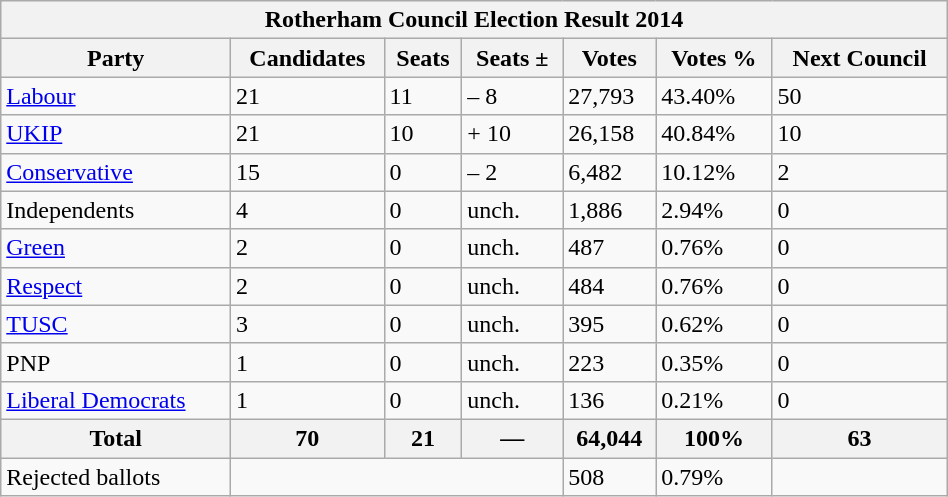<table class="wikitable" border="1" style="margin: 1em auto 1em auto;" width="50%">
<tr>
<th colspan="7">Rotherham Council Election Result 2014</th>
</tr>
<tr>
<th>Party</th>
<th>Candidates</th>
<th>Seats</th>
<th>Seats ±</th>
<th>Votes</th>
<th>Votes %</th>
<th>Next Council</th>
</tr>
<tr>
<td><a href='#'>Labour</a></td>
<td>21</td>
<td>11</td>
<td>– 8</td>
<td>27,793</td>
<td>43.40%</td>
<td>50</td>
</tr>
<tr>
<td><a href='#'>UKIP</a></td>
<td>21</td>
<td>10</td>
<td>+ 10</td>
<td>26,158</td>
<td>40.84%</td>
<td>10</td>
</tr>
<tr>
<td><a href='#'>Conservative</a></td>
<td>15</td>
<td>0</td>
<td>– 2</td>
<td>6,482</td>
<td>10.12%</td>
<td>2</td>
</tr>
<tr>
<td>Independents</td>
<td>4</td>
<td>0</td>
<td>unch.</td>
<td>1,886</td>
<td>2.94%</td>
<td>0</td>
</tr>
<tr>
<td><a href='#'>Green</a></td>
<td>2</td>
<td>0</td>
<td>unch.</td>
<td>487</td>
<td>0.76%</td>
<td>0</td>
</tr>
<tr>
<td><a href='#'>Respect</a></td>
<td>2</td>
<td>0</td>
<td>unch.</td>
<td>484</td>
<td>0.76%</td>
<td>0</td>
</tr>
<tr>
<td><a href='#'>TUSC</a></td>
<td>3</td>
<td>0</td>
<td>unch.</td>
<td>395</td>
<td>0.62%</td>
<td>0</td>
</tr>
<tr>
<td>PNP</td>
<td>1</td>
<td>0</td>
<td>unch.</td>
<td>223</td>
<td>0.35%</td>
<td>0</td>
</tr>
<tr>
<td><a href='#'>Liberal Democrats</a></td>
<td>1</td>
<td>0</td>
<td>unch.</td>
<td>136</td>
<td>0.21%</td>
<td>0</td>
</tr>
<tr>
<th>Total</th>
<th>70</th>
<th>21</th>
<th>—</th>
<th>64,044</th>
<th>100%</th>
<th>63</th>
</tr>
<tr>
<td>Rejected ballots</td>
<td colspan=3></td>
<td>508</td>
<td>0.79%</td>
</tr>
</table>
